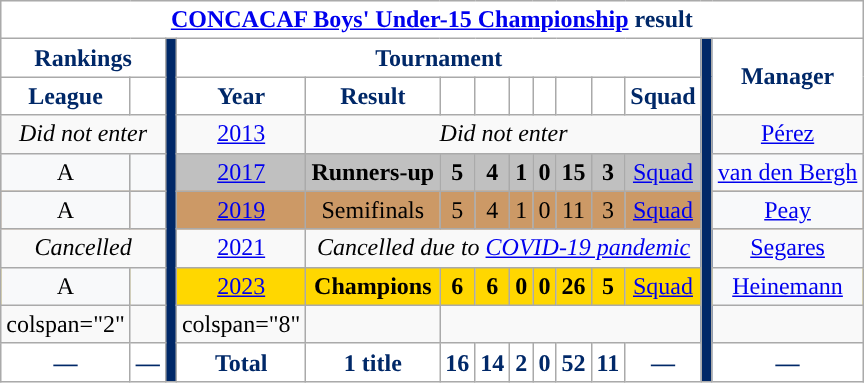<table class="wikitable" style="text-align: center;font-size:100%;">
<tr>
<th colspan="15" style="color:#002868; background:white; "><a href='#'>CONCACAF Boys' Under-15 Championship</a> result</th>
</tr>
<tr>
<th colspan="2" style="color:#002868; background:white; ">Rankings</th>
<th rowspan="9" style="color:#002868; background:#002868;"></th>
<th colspan="9" style="color:#002868; background:white; ">Tournament</th>
<th rowspan="9" style="color:#002868; background:#002868;"></th>
<th rowspan="2" style="color:#002868; background:white; "><strong>Manager</strong></th>
</tr>
<tr>
<th style="color:#002868; background:white; ">League</th>
<th style="color:#002868; background:white; "></th>
<th style="color:#002868; background:white; ">Year</th>
<th style="color:#002868; background:white; ">Result</th>
<th style="color:#002868; background:white; "></th>
<th style="color:#002868; background:white; "></th>
<th style="color:#002868; background:white; "></th>
<th style="color:#002868; background:white; "></th>
<th style="color:#002868; background:white; "></th>
<th style="color:#002868; background:white; "></th>
<th style="color:#002868; background:white; ">Squad</th>
</tr>
<tr>
<td colspan="2"><em>Did not enter</em></td>
<td align="center"> <a href='#'>2013</a></td>
<td colspan="8"><em>Did not enter</em></td>
<td><a href='#'>Pérez</a></td>
</tr>
<tr bgcolor=silver>
<td bgcolor="#f8f9fa">A</td>
<td bgcolor="#f8f9fa"></td>
<td align="center"> <a href='#'>2017</a></td>
<td><strong>Runners-up</strong></td>
<td><strong>5</strong></td>
<td><strong>4</strong></td>
<td><strong>1</strong></td>
<td><strong>0</strong></td>
<td><strong>15</strong></td>
<td><strong>3</strong></td>
<td><a href='#'>Squad</a></td>
<td bgcolor="#f8f9fa"><a href='#'>van den Bergh</a></td>
</tr>
<tr bgcolor=#cc9966>
<td bgcolor="#f8f9fa">A</td>
<td bgcolor="#f8f9fa"></td>
<td align="center"> <a href='#'>2019</a></td>
<td>Semifinals</td>
<td>5</td>
<td>4</td>
<td>1</td>
<td>0</td>
<td>11</td>
<td>3</td>
<td><a href='#'>Squad</a></td>
<td bgcolor="#f8f9fa"><a href='#'>Peay</a></td>
</tr>
<tr>
<td colspan="2"><em>Cancelled</em></td>
<td> <a href='#'>2021</a></td>
<td colspan="8"><em>Cancelled due to <a href='#'>COVID-19 pandemic</a></em></td>
<td><a href='#'>Segares</a></td>
</tr>
<tr bgcolor="gold">
<td bgcolor="#f8f9fa">A</td>
<td bgcolor="#f8f9fa"></td>
<td align="center"> <a href='#'>2023</a></td>
<td><strong>Champions</strong></td>
<td><strong>6</strong></td>
<td><strong>6</strong></td>
<td><strong>0</strong></td>
<td><strong>0</strong></td>
<td><strong>26</strong></td>
<td><strong>5</strong></td>
<td><a href='#'>Squad</a></td>
<td bgcolor="#f8f9fa"><a href='#'>Heinemann</a></td>
</tr>
<tr>
<td>colspan="2" </td>
<td></td>
<td>colspan="8" </td>
<td></td>
</tr>
<tr>
<th style="color:#002868; background:white; ">—</th>
<th style="color:#002868; background:white; ">—</th>
<th style="color:#002868; background:white; ">Total</th>
<th style="color:#002868; background:white; ">1 title</th>
<th style="color:#002868; background:white; ">16</th>
<th style="color:#002868; background:white; ">14</th>
<th style="color:#002868; background:white; ">2</th>
<th style="color:#002868; background:white; ">0</th>
<th style="color:#002868; background:white; ">52</th>
<th style="color:#002868; background:white; ">11</th>
<th style="color:#002868; background:white; ">—</th>
<th style="color:#002868; background:white; ">—</th>
</tr>
</table>
